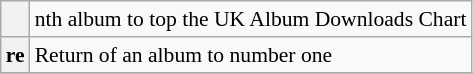<table class="wikitable plainrowheaders" style="font-size:90%;">
<tr>
<th scope=col></th>
<td>nth album to top the UK Album Downloads Chart</td>
</tr>
<tr>
<th scope=row style="text-align:center;">re</th>
<td>Return of an album to number one</td>
</tr>
<tr>
</tr>
</table>
